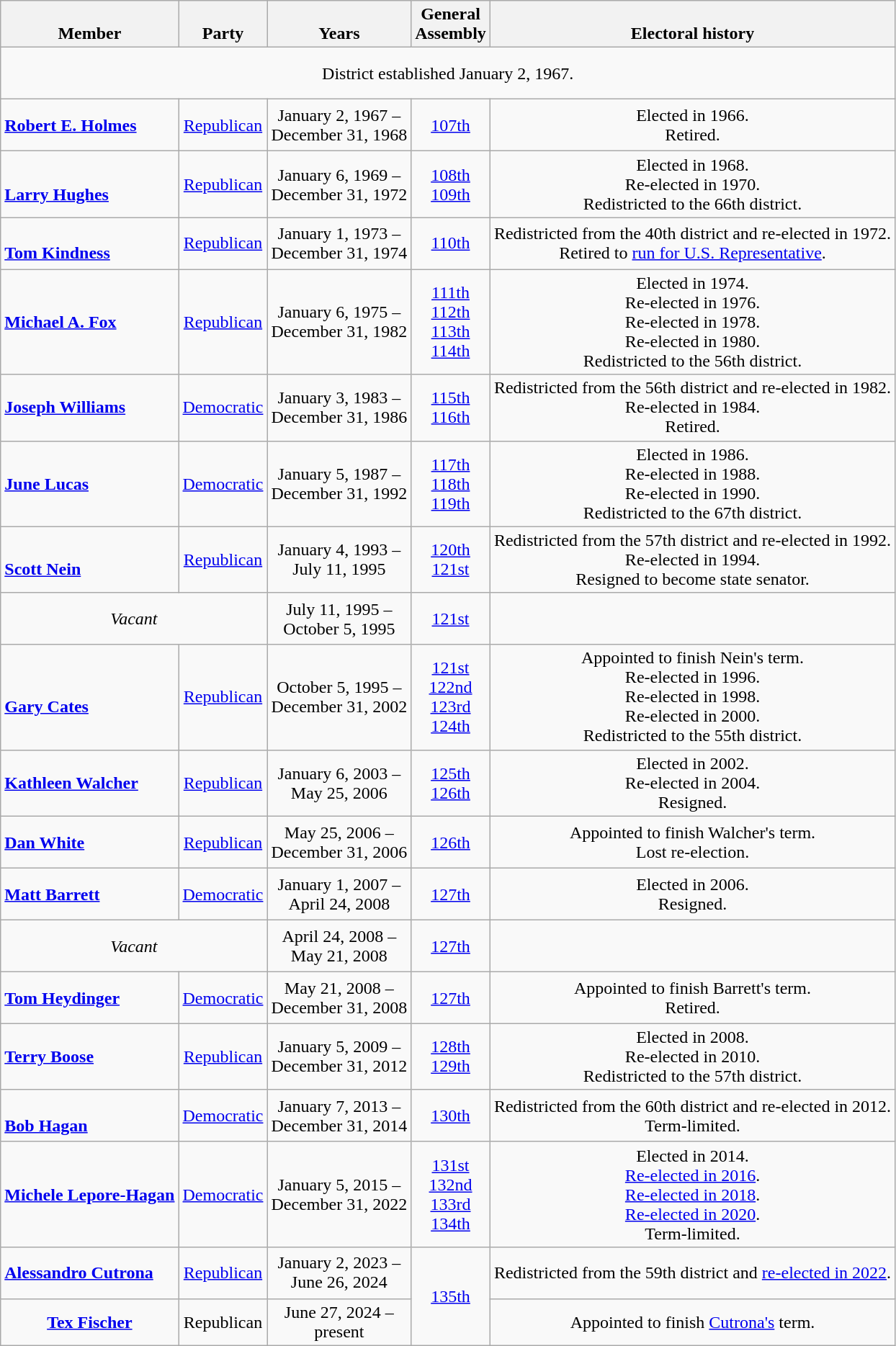<table class=wikitable style="text-align:center">
<tr valign=bottom>
<th>Member</th>
<th>Party</th>
<th>Years</th>
<th>General<br>Assembly</th>
<th>Electoral history</th>
</tr>
<tr style="height:3em">
<td colspan=5>District established January 2, 1967.</td>
</tr>
<tr style="height:3em">
<td align=left><strong><a href='#'>Robert E. Holmes</a></strong><br></td>
<td><a href='#'>Republican</a></td>
<td>January 2, 1967 –<br>December 31, 1968</td>
<td><a href='#'>107th</a></td>
<td>Elected in 1966.<br>Retired.</td>
</tr>
<tr style="height:3em">
<td align=left><br><strong><a href='#'>Larry Hughes</a></strong><br></td>
<td><a href='#'>Republican</a></td>
<td>January 6, 1969 –<br>December 31, 1972</td>
<td><a href='#'>108th</a><br><a href='#'>109th</a></td>
<td>Elected in 1968.<br>Re-elected in 1970.<br>Redistricted to the 66th district.</td>
</tr>
<tr style="height:3em">
<td align=left><br><strong><a href='#'>Tom Kindness</a></strong><br></td>
<td><a href='#'>Republican</a></td>
<td>January 1, 1973 –<br>December 31, 1974</td>
<td><a href='#'>110th</a></td>
<td>Redistricted from the 40th district and re-elected in 1972.<br>Retired to <a href='#'>run for U.S. Representative</a>.</td>
</tr>
<tr style="height:3em">
<td align=left><strong><a href='#'>Michael A. Fox</a></strong><br></td>
<td><a href='#'>Republican</a></td>
<td>January 6, 1975 –<br>December 31, 1982</td>
<td><a href='#'>111th</a><br><a href='#'>112th</a><br><a href='#'>113th</a><br><a href='#'>114th</a></td>
<td>Elected in 1974.<br>Re-elected in 1976.<br>Re-elected in 1978.<br>Re-elected in 1980.<br>Redistricted to the 56th district.</td>
</tr>
<tr style="height:3em">
<td align=left><strong><a href='#'>Joseph Williams</a></strong><br></td>
<td><a href='#'>Democratic</a></td>
<td>January 3, 1983 –<br>December 31, 1986</td>
<td><a href='#'>115th</a><br><a href='#'>116th</a></td>
<td>Redistricted from the 56th district and re-elected in 1982.<br>Re-elected in 1984.<br>Retired.</td>
</tr>
<tr style="height:3em">
<td align=left><strong><a href='#'>June Lucas</a></strong><br></td>
<td><a href='#'>Democratic</a></td>
<td>January 5, 1987 –<br>December 31, 1992</td>
<td><a href='#'>117th</a><br><a href='#'>118th</a><br><a href='#'>119th</a></td>
<td>Elected in 1986.<br>Re-elected in 1988.<br>Re-elected in 1990.<br>Redistricted to the 67th district.</td>
</tr>
<tr style="height:3em">
<td align=left><br><strong><a href='#'>Scott Nein</a></strong><br></td>
<td><a href='#'>Republican</a></td>
<td>January 4, 1993 –<br>July 11, 1995</td>
<td><a href='#'>120th</a><br><a href='#'>121st</a></td>
<td>Redistricted from the 57th district and re-elected in 1992.<br>Re-elected in 1994.<br>Resigned to become state senator.</td>
</tr>
<tr style="height:3em">
<td colspan=2><em>Vacant</em></td>
<td nowrap>July 11, 1995 –<br>October 5, 1995</td>
<td><a href='#'>121st</a></td>
<td></td>
</tr>
<tr style="height:3em">
<td align=left><br><strong><a href='#'>Gary Cates</a></strong><br></td>
<td><a href='#'>Republican</a></td>
<td>October 5, 1995 –<br>December 31, 2002</td>
<td><a href='#'>121st</a><br><a href='#'>122nd</a><br><a href='#'>123rd</a><br><a href='#'>124th</a></td>
<td>Appointed to finish Nein's term.<br>Re-elected in 1996.<br>Re-elected in 1998.<br>Re-elected in 2000.<br>Redistricted to the 55th district.</td>
</tr>
<tr style="height:3em">
<td align=left><strong><a href='#'>Kathleen Walcher</a></strong><br></td>
<td><a href='#'>Republican</a></td>
<td>January 6, 2003 –<br>May 25, 2006</td>
<td><a href='#'>125th</a><br><a href='#'>126th</a></td>
<td>Elected in 2002.<br>Re-elected in 2004.<br>Resigned.</td>
</tr>
<tr style="height:3em">
<td align=left><strong><a href='#'>Dan White</a></strong><br></td>
<td><a href='#'>Republican</a></td>
<td>May 25, 2006 –<br>December 31, 2006</td>
<td><a href='#'>126th</a></td>
<td>Appointed to finish Walcher's term.<br>Lost re-election.</td>
</tr>
<tr style="height:3em">
<td align=left><strong><a href='#'>Matt Barrett</a></strong><br></td>
<td><a href='#'>Democratic</a></td>
<td>January 1, 2007 –<br>April 24, 2008</td>
<td><a href='#'>127th</a></td>
<td>Elected in 2006.<br>Resigned.</td>
</tr>
<tr style="height:3em">
<td colspan=2><em>Vacant</em></td>
<td nowrap>April 24, 2008 –<br>May 21, 2008</td>
<td><a href='#'>127th</a></td>
<td></td>
</tr>
<tr style="height:3em">
<td align=left><strong><a href='#'>Tom Heydinger</a></strong><br></td>
<td><a href='#'>Democratic</a></td>
<td>May 21, 2008 –<br>December 31, 2008</td>
<td><a href='#'>127th</a></td>
<td>Appointed to finish Barrett's term.<br>Retired.</td>
</tr>
<tr style="height:3em">
<td align=left><strong><a href='#'>Terry Boose</a></strong><br></td>
<td><a href='#'>Republican</a></td>
<td>January 5, 2009 –<br>December 31, 2012</td>
<td><a href='#'>128th</a><br><a href='#'>129th</a></td>
<td>Elected in 2008.<br>Re-elected in 2010.<br>Redistricted to the 57th district.</td>
</tr>
<tr style="height:3em">
<td align=left><br><strong><a href='#'>Bob Hagan</a></strong><br></td>
<td><a href='#'>Democratic</a></td>
<td>January 7, 2013 –<br>December 31, 2014</td>
<td><a href='#'>130th</a></td>
<td>Redistricted from the 60th district and re-elected in 2012.<br>Term-limited.</td>
</tr>
<tr style="height:3em">
<td align=left><strong><a href='#'>Michele Lepore-Hagan</a></strong><br></td>
<td><a href='#'>Democratic</a></td>
<td>January 5, 2015 –<br>December 31, 2022</td>
<td><a href='#'>131st</a><br><a href='#'>132nd</a><br><a href='#'>133rd</a><br><a href='#'>134th</a></td>
<td>Elected in 2014.<br><a href='#'>Re-elected in 2016</a>.<br><a href='#'>Re-elected in 2018</a>.<br><a href='#'>Re-elected in 2020</a>.<br>Term-limited.</td>
</tr>
<tr style="height:3em">
<td align=left><strong><a href='#'>Alessandro Cutrona</a></strong><br></td>
<td><a href='#'>Republican</a></td>
<td>January 2, 2023 –<br>June 26, 2024</td>
<td rowspan="2"><a href='#'>135th</a></td>
<td>Redistricted from the 59th district and <a href='#'>re-elected in 2022</a>.</td>
</tr>
<tr>
<td><strong><a href='#'>Tex Fischer</a></strong></td>
<td>Republican</td>
<td>June 27, 2024 –<br>present</td>
<td>Appointed to finish <a href='#'>Cutrona's</a> term.</td>
</tr>
</table>
